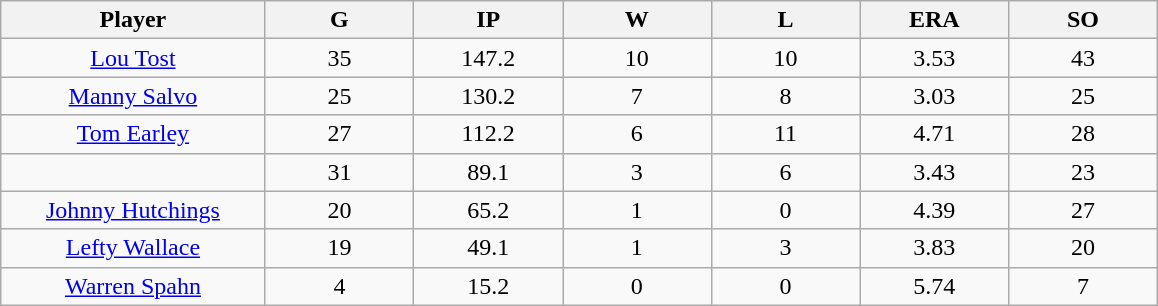<table class="wikitable sortable">
<tr>
<th bgcolor="#DDDDFF" width="16%">Player</th>
<th bgcolor="#DDDDFF" width="9%">G</th>
<th bgcolor="#DDDDFF" width="9%">IP</th>
<th bgcolor="#DDDDFF" width="9%">W</th>
<th bgcolor="#DDDDFF" width="9%">L</th>
<th bgcolor="#DDDDFF" width="9%">ERA</th>
<th bgcolor="#DDDDFF" width="9%">SO</th>
</tr>
<tr align="center">
<td><a href='#'>Lou Tost</a></td>
<td>35</td>
<td>147.2</td>
<td>10</td>
<td>10</td>
<td>3.53</td>
<td>43</td>
</tr>
<tr align=center>
<td><a href='#'>Manny Salvo</a></td>
<td>25</td>
<td>130.2</td>
<td>7</td>
<td>8</td>
<td>3.03</td>
<td>25</td>
</tr>
<tr align=center>
<td><a href='#'>Tom Earley</a></td>
<td>27</td>
<td>112.2</td>
<td>6</td>
<td>11</td>
<td>4.71</td>
<td>28</td>
</tr>
<tr align=center>
<td></td>
<td>31</td>
<td>89.1</td>
<td>3</td>
<td>6</td>
<td>3.43</td>
<td>23</td>
</tr>
<tr align="center">
<td><a href='#'>Johnny Hutchings</a></td>
<td>20</td>
<td>65.2</td>
<td>1</td>
<td>0</td>
<td>4.39</td>
<td>27</td>
</tr>
<tr align=center>
<td><a href='#'>Lefty Wallace</a></td>
<td>19</td>
<td>49.1</td>
<td>1</td>
<td>3</td>
<td>3.83</td>
<td>20</td>
</tr>
<tr align=center>
<td><a href='#'>Warren Spahn</a></td>
<td>4</td>
<td>15.2</td>
<td>0</td>
<td>0</td>
<td>5.74</td>
<td>7</td>
</tr>
</table>
